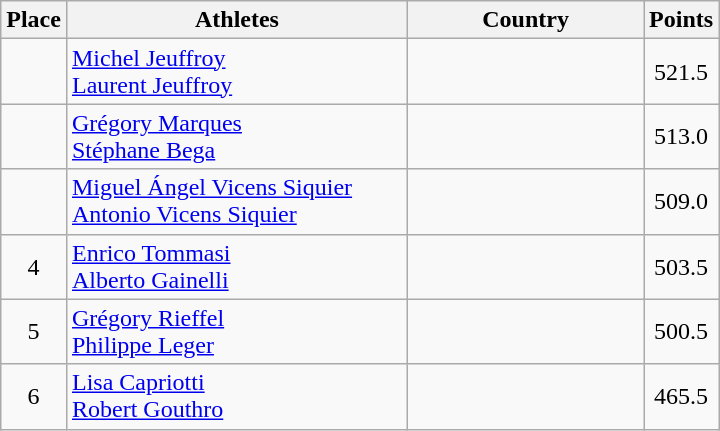<table class="wikitable">
<tr>
<th>Place</th>
<th width=220px>Athletes</th>
<th width=150px>Country</th>
<th>Points</th>
</tr>
<tr>
<td align=center></td>
<td><a href='#'>Michel Jeuffroy</a><br><a href='#'>Laurent Jeuffroy</a></td>
<td></td>
<td align=center>521.5</td>
</tr>
<tr>
<td align=center></td>
<td><a href='#'>Grégory Marques</a><br><a href='#'>Stéphane Bega</a></td>
<td></td>
<td align=center>513.0</td>
</tr>
<tr>
<td align=center></td>
<td><a href='#'>Miguel Ángel Vicens Siquier</a><br><a href='#'>Antonio Vicens Siquier</a></td>
<td></td>
<td align=center>509.0</td>
</tr>
<tr>
<td align=center>4</td>
<td><a href='#'>Enrico Tommasi</a><br><a href='#'>Alberto Gainelli</a></td>
<td></td>
<td align=center>503.5</td>
</tr>
<tr>
<td align=center>5</td>
<td><a href='#'>Grégory Rieffel</a><br><a href='#'>Philippe Leger</a></td>
<td></td>
<td align=center>500.5</td>
</tr>
<tr>
<td align=center>6</td>
<td><a href='#'>Lisa Capriotti</a><br><a href='#'>Robert Gouthro</a></td>
<td></td>
<td align=center>465.5</td>
</tr>
</table>
